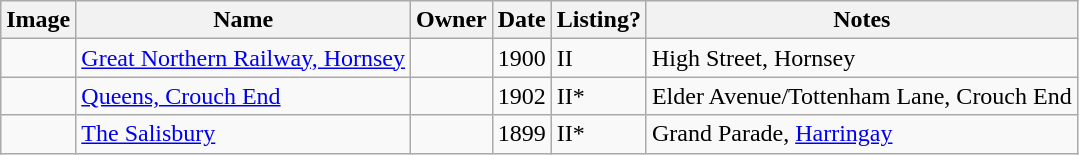<table class="wikitable sortable">
<tr>
<th>Image</th>
<th>Name</th>
<th>Owner</th>
<th>Date</th>
<th>Listing?</th>
<th>Notes</th>
</tr>
<tr>
<td></td>
<td><a href='#'>Great Northern Railway, Hornsey</a></td>
<td></td>
<td>1900</td>
<td>II</td>
<td>High Street, Hornsey</td>
</tr>
<tr>
<td></td>
<td><a href='#'>Queens, Crouch End</a></td>
<td></td>
<td>1902</td>
<td>II*</td>
<td>Elder Avenue/Tottenham Lane, Crouch End</td>
</tr>
<tr>
<td></td>
<td><a href='#'>The Salisbury</a></td>
<td></td>
<td>1899</td>
<td>II*</td>
<td>Grand Parade, <a href='#'>Harringay</a></td>
</tr>
</table>
